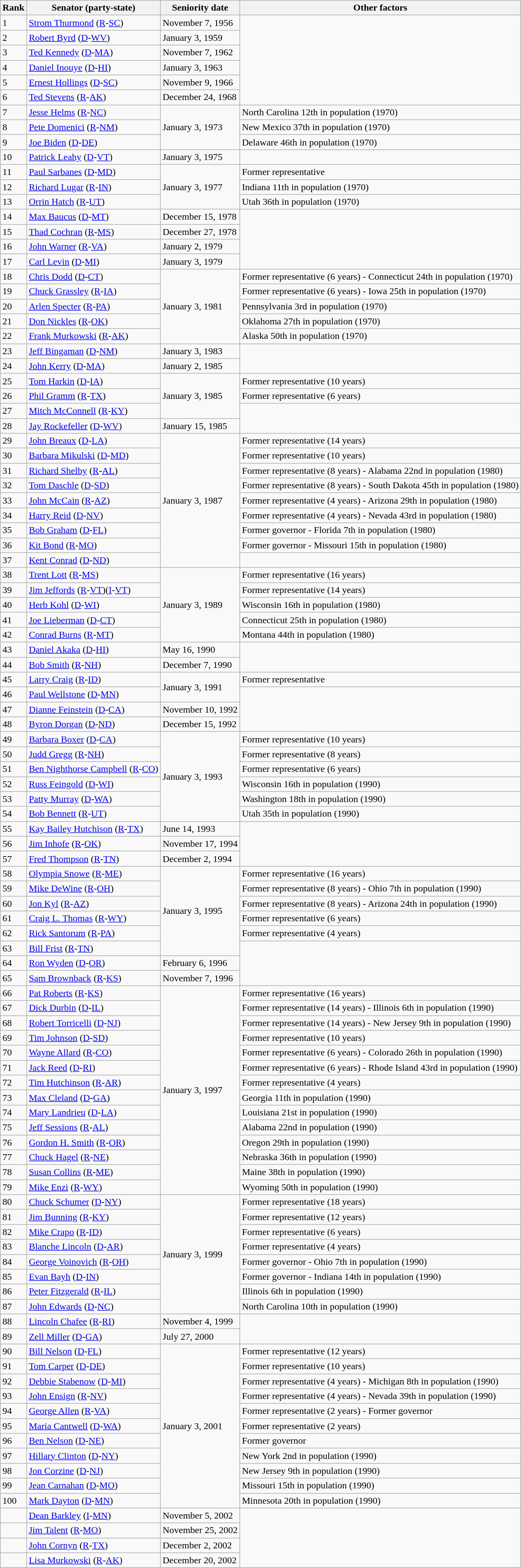<table class=wikitable>
<tr valign=bottom>
<th>Rank</th>
<th>Senator (party-state)</th>
<th>Seniority date</th>
<th>Other factors</th>
</tr>
<tr>
<td>1</td>
<td><a href='#'>Strom Thurmond</a> (<a href='#'>R</a>-<a href='#'>SC</a>)</td>
<td>November 7, 1956</td>
<td rowspan=6></td>
</tr>
<tr>
<td>2</td>
<td><a href='#'>Robert Byrd</a> (<a href='#'>D</a>-<a href='#'>WV</a>)</td>
<td>January 3, 1959</td>
</tr>
<tr>
<td>3</td>
<td><a href='#'>Ted Kennedy</a> (<a href='#'>D</a>-<a href='#'>MA</a>)</td>
<td>November 7, 1962</td>
</tr>
<tr>
<td>4</td>
<td><a href='#'>Daniel Inouye</a> (<a href='#'>D</a>-<a href='#'>HI</a>)</td>
<td>January 3, 1963</td>
</tr>
<tr>
<td>5</td>
<td><a href='#'>Ernest Hollings</a> (<a href='#'>D</a>-<a href='#'>SC</a>)</td>
<td>November 9, 1966</td>
</tr>
<tr>
<td>6</td>
<td><a href='#'>Ted Stevens</a> (<a href='#'>R</a>-<a href='#'>AK</a>)</td>
<td>December 24, 1968</td>
</tr>
<tr>
<td>7</td>
<td><a href='#'>Jesse Helms</a> (<a href='#'>R</a>-<a href='#'>NC</a>)</td>
<td rowspan= 3>January 3, 1973</td>
<td>North Carolina 12th in population (1970)</td>
</tr>
<tr>
<td>8</td>
<td><a href='#'>Pete Domenici</a> (<a href='#'>R</a>-<a href='#'>NM</a>)</td>
<td>New Mexico 37th in population (1970)</td>
</tr>
<tr>
<td>9</td>
<td><a href='#'>Joe Biden</a> (<a href='#'>D</a>-<a href='#'>DE</a>)</td>
<td>Delaware 46th in population (1970)</td>
</tr>
<tr>
<td>10</td>
<td><a href='#'>Patrick Leahy</a> (<a href='#'>D</a>-<a href='#'>VT</a>)</td>
<td>January 3, 1975</td>
<td></td>
</tr>
<tr>
<td>11</td>
<td><a href='#'>Paul Sarbanes</a> (<a href='#'>D</a>-<a href='#'>MD</a>)</td>
<td rowspan=3>January 3, 1977</td>
<td>Former representative</td>
</tr>
<tr>
<td>12</td>
<td><a href='#'>Richard Lugar</a> (<a href='#'>R</a>-<a href='#'>IN</a>)</td>
<td>Indiana 11th in population (1970)</td>
</tr>
<tr>
<td>13</td>
<td><a href='#'>Orrin Hatch</a> (<a href='#'>R</a>-<a href='#'>UT</a>)</td>
<td>Utah 36th in population (1970)</td>
</tr>
<tr>
<td>14</td>
<td><a href='#'>Max Baucus</a> (<a href='#'>D</a>-<a href='#'>MT</a>)</td>
<td>December 15, 1978</td>
<td rowspan=4> </td>
</tr>
<tr>
<td>15</td>
<td><a href='#'>Thad Cochran</a> (<a href='#'>R</a>-<a href='#'>MS</a>)</td>
<td>December 27, 1978</td>
</tr>
<tr>
<td>16</td>
<td><a href='#'>John Warner</a> (<a href='#'>R</a>-<a href='#'>VA</a>)</td>
<td>January 2, 1979</td>
</tr>
<tr>
<td>17</td>
<td><a href='#'>Carl Levin</a> (<a href='#'>D</a>-<a href='#'>MI</a>)</td>
<td>January 3, 1979</td>
</tr>
<tr>
<td>18</td>
<td><a href='#'>Chris Dodd</a> (<a href='#'>D</a>-<a href='#'>CT</a>)</td>
<td rowspan=5>January 3, 1981</td>
<td>Former representative (6 years) - Connecticut 24th in population (1970)</td>
</tr>
<tr>
<td>19</td>
<td><a href='#'>Chuck Grassley</a> (<a href='#'>R</a>-<a href='#'>IA</a>)</td>
<td>Former representative (6 years) - Iowa 25th in population (1970)</td>
</tr>
<tr>
<td>20</td>
<td><a href='#'>Arlen Specter</a> (<a href='#'>R</a>-<a href='#'>PA</a>)</td>
<td>Pennsylvania 3rd in population (1970)</td>
</tr>
<tr>
<td>21</td>
<td><a href='#'>Don Nickles</a> (<a href='#'>R</a>-<a href='#'>OK</a>)</td>
<td>Oklahoma 27th in population (1970)</td>
</tr>
<tr>
<td>22</td>
<td><a href='#'>Frank Murkowski</a> (<a href='#'>R</a>-<a href='#'>AK</a>)</td>
<td>Alaska 50th in population (1970)</td>
</tr>
<tr>
<td>23</td>
<td><a href='#'>Jeff Bingaman</a> (<a href='#'>D</a>-<a href='#'>NM</a>)</td>
<td>January 3, 1983</td>
<td rowspan=2></td>
</tr>
<tr>
<td>24</td>
<td><a href='#'>John Kerry</a> (<a href='#'>D</a>-<a href='#'>MA</a>)</td>
<td>January 2, 1985</td>
</tr>
<tr>
<td>25</td>
<td><a href='#'>Tom Harkin</a> (<a href='#'>D</a>-<a href='#'>IA</a>)</td>
<td rowspan=3>January 3, 1985</td>
<td>Former representative (10 years)</td>
</tr>
<tr>
<td>26</td>
<td><a href='#'>Phil Gramm</a> (<a href='#'>R</a>-<a href='#'>TX</a>)</td>
<td>Former representative (6 years)</td>
</tr>
<tr>
<td>27</td>
<td><a href='#'>Mitch McConnell</a> (<a href='#'>R</a>-<a href='#'>KY</a>)</td>
<td rowspan=2></td>
</tr>
<tr>
<td>28</td>
<td><a href='#'>Jay Rockefeller</a> (<a href='#'>D</a>-<a href='#'>WV</a>)</td>
<td>January 15, 1985</td>
</tr>
<tr>
<td>29</td>
<td><a href='#'>John Breaux</a> (<a href='#'>D</a>-<a href='#'>LA</a>)</td>
<td rowspan=9>January 3, 1987</td>
<td>Former representative (14 years)</td>
</tr>
<tr>
<td>30</td>
<td><a href='#'>Barbara Mikulski</a> (<a href='#'>D</a>-<a href='#'>MD</a>)</td>
<td>Former representative (10 years)</td>
</tr>
<tr>
<td>31</td>
<td><a href='#'>Richard Shelby</a> (<a href='#'>R</a>-<a href='#'>AL</a>)</td>
<td>Former representative (8 years) - Alabama 22nd in population (1980)</td>
</tr>
<tr>
<td>32</td>
<td><a href='#'>Tom Daschle</a> (<a href='#'>D</a>-<a href='#'>SD</a>)</td>
<td>Former representative (8 years) - South Dakota 45th in population (1980)</td>
</tr>
<tr>
<td>33</td>
<td><a href='#'>John McCain</a> (<a href='#'>R</a>-<a href='#'>AZ</a>)</td>
<td>Former representative (4 years) - Arizona 29th in population (1980)</td>
</tr>
<tr>
<td>34</td>
<td><a href='#'>Harry Reid</a> (<a href='#'>D</a>-<a href='#'>NV</a>)</td>
<td>Former representative (4 years) - Nevada 43rd in population (1980)</td>
</tr>
<tr>
<td>35</td>
<td><a href='#'>Bob Graham</a> (<a href='#'>D</a>-<a href='#'>FL</a>)</td>
<td>Former governor - Florida 7th in population (1980)</td>
</tr>
<tr>
<td>36</td>
<td><a href='#'>Kit Bond</a> (<a href='#'>R</a>-<a href='#'>MO</a>)</td>
<td>Former governor - Missouri 15th in population (1980)</td>
</tr>
<tr>
<td>37</td>
<td><a href='#'>Kent Conrad</a> (<a href='#'>D</a>-<a href='#'>ND</a>)</td>
<td></td>
</tr>
<tr>
<td>38</td>
<td><a href='#'>Trent Lott</a> (<a href='#'>R</a>-<a href='#'>MS</a>)</td>
<td rowspan=5>January 3, 1989</td>
<td>Former representative (16 years)</td>
</tr>
<tr>
<td>39</td>
<td><a href='#'>Jim Jeffords</a> (<a href='#'>R</a>-<a href='#'>VT</a>)(<a href='#'>I</a>-<a href='#'>VT</a>)</td>
<td>Former representative (14 years)</td>
</tr>
<tr>
<td>40</td>
<td><a href='#'>Herb Kohl</a> (<a href='#'>D</a>-<a href='#'>WI</a>)</td>
<td>Wisconsin 16th in population (1980)</td>
</tr>
<tr>
<td>41</td>
<td><a href='#'>Joe Lieberman</a> (<a href='#'>D</a>-<a href='#'>CT</a>)</td>
<td>Connecticut 25th in population (1980)</td>
</tr>
<tr>
<td>42</td>
<td><a href='#'>Conrad Burns</a> (<a href='#'>R</a>-<a href='#'>MT</a>)</td>
<td>Montana 44th in population (1980)</td>
</tr>
<tr>
<td>43</td>
<td><a href='#'>Daniel Akaka</a> (<a href='#'>D</a>-<a href='#'>HI</a>)</td>
<td>May 16, 1990</td>
<td rowspan=2></td>
</tr>
<tr>
<td>44</td>
<td><a href='#'>Bob Smith</a> (<a href='#'>R</a>-<a href='#'>NH</a>)</td>
<td>December 7, 1990</td>
</tr>
<tr>
<td>45</td>
<td><a href='#'>Larry Craig</a> (<a href='#'>R</a>-<a href='#'>ID</a>)</td>
<td rowspan=2>January 3, 1991</td>
<td>Former representative</td>
</tr>
<tr>
<td>46</td>
<td><a href='#'>Paul Wellstone</a> (<a href='#'>D</a>-<a href='#'>MN</a>)</td>
<td rowspan=3></td>
</tr>
<tr>
<td>47</td>
<td><a href='#'>Dianne Feinstein</a> (<a href='#'>D</a>-<a href='#'>CA</a>)</td>
<td>November 10, 1992</td>
</tr>
<tr>
<td>48</td>
<td><a href='#'>Byron Dorgan</a> (<a href='#'>D</a>-<a href='#'>ND</a>)</td>
<td>December 15, 1992</td>
</tr>
<tr>
<td>49</td>
<td><a href='#'>Barbara Boxer</a> (<a href='#'>D</a>-<a href='#'>CA</a>)</td>
<td rowspan=6>January 3, 1993</td>
<td>Former representative (10 years)</td>
</tr>
<tr>
<td>50</td>
<td><a href='#'>Judd Gregg</a> (<a href='#'>R</a>-<a href='#'>NH</a>)</td>
<td>Former representative (8 years)</td>
</tr>
<tr>
<td>51</td>
<td><a href='#'>Ben Nighthorse Campbell</a> (<a href='#'>R</a>-<a href='#'>CO</a>)</td>
<td>Former representative (6 years)</td>
</tr>
<tr>
<td>52</td>
<td><a href='#'>Russ Feingold</a> (<a href='#'>D</a>-<a href='#'>WI</a>)</td>
<td>Wisconsin 16th in population (1990)</td>
</tr>
<tr>
<td>53</td>
<td><a href='#'>Patty Murray</a> (<a href='#'>D</a>-<a href='#'>WA</a>)</td>
<td>Washington 18th in population (1990)</td>
</tr>
<tr>
<td>54</td>
<td><a href='#'>Bob Bennett</a> (<a href='#'>R</a>-<a href='#'>UT</a>)</td>
<td>Utah 35th in population (1990)</td>
</tr>
<tr>
<td>55</td>
<td><a href='#'>Kay Bailey Hutchison</a> (<a href='#'>R</a>-<a href='#'>TX</a>)</td>
<td>June 14, 1993</td>
<td rowspan=3></td>
</tr>
<tr>
<td>56</td>
<td><a href='#'>Jim Inhofe</a> (<a href='#'>R</a>-<a href='#'>OK</a>)</td>
<td>November 17, 1994</td>
</tr>
<tr>
<td>57</td>
<td><a href='#'>Fred Thompson</a> (<a href='#'>R</a>-<a href='#'>TN</a>)</td>
<td>December 2, 1994</td>
</tr>
<tr>
<td>58</td>
<td><a href='#'>Olympia Snowe</a> (<a href='#'>R</a>-<a href='#'>ME</a>)</td>
<td rowspan=6>January 3, 1995</td>
<td>Former representative (16 years)</td>
</tr>
<tr>
<td>59</td>
<td><a href='#'>Mike DeWine</a> (<a href='#'>R</a>-<a href='#'>OH</a>)</td>
<td>Former representative (8 years) - Ohio 7th in population (1990)</td>
</tr>
<tr>
<td>60</td>
<td><a href='#'>Jon Kyl</a> (<a href='#'>R</a>-<a href='#'>AZ</a>)</td>
<td>Former representative (8 years) - Arizona 24th in population (1990)</td>
</tr>
<tr>
<td>61</td>
<td><a href='#'>Craig L. Thomas</a> (<a href='#'>R</a>-<a href='#'>WY</a>)</td>
<td>Former representative (6 years)</td>
</tr>
<tr>
<td>62</td>
<td><a href='#'>Rick Santorum</a> (<a href='#'>R</a>-<a href='#'>PA</a>)</td>
<td>Former representative (4 years)</td>
</tr>
<tr>
<td>63</td>
<td><a href='#'>Bill Frist</a> (<a href='#'>R</a>-<a href='#'>TN</a>)</td>
<td rowspan=3></td>
</tr>
<tr>
<td>64</td>
<td><a href='#'>Ron Wyden</a> (<a href='#'>D</a>-<a href='#'>OR</a>)</td>
<td>February 6, 1996</td>
</tr>
<tr>
<td>65</td>
<td><a href='#'>Sam Brownback</a> (<a href='#'>R</a>-<a href='#'>KS</a>)</td>
<td>November 7, 1996</td>
</tr>
<tr>
<td>66</td>
<td><a href='#'>Pat Roberts</a> (<a href='#'>R</a>-<a href='#'>KS</a>)</td>
<td rowspan=14>January 3, 1997</td>
<td>Former representative (16 years)</td>
</tr>
<tr>
<td>67</td>
<td><a href='#'>Dick Durbin</a> (<a href='#'>D</a>-<a href='#'>IL</a>)</td>
<td>Former representative (14 years) - Illinois 6th in population (1990)</td>
</tr>
<tr>
<td>68</td>
<td><a href='#'>Robert Torricelli</a> (<a href='#'>D</a>-<a href='#'>NJ</a>)</td>
<td>Former representative (14 years) - New Jersey 9th in population (1990)</td>
</tr>
<tr>
<td>69</td>
<td><a href='#'>Tim Johnson</a> (<a href='#'>D</a>-<a href='#'>SD</a>)</td>
<td>Former representative (10 years)</td>
</tr>
<tr>
<td>70</td>
<td><a href='#'>Wayne Allard</a> (<a href='#'>R</a>-<a href='#'>CO</a>)</td>
<td>Former representative (6 years) - Colorado 26th in population (1990)</td>
</tr>
<tr>
<td>71</td>
<td><a href='#'>Jack Reed</a> (<a href='#'>D</a>-<a href='#'>RI</a>)</td>
<td>Former representative (6 years) - Rhode Island 43rd in population (1990)</td>
</tr>
<tr>
<td>72</td>
<td><a href='#'>Tim Hutchinson</a> (<a href='#'>R</a>-<a href='#'>AR</a>)</td>
<td>Former representative (4 years)</td>
</tr>
<tr>
<td>73</td>
<td><a href='#'>Max Cleland</a> (<a href='#'>D</a>-<a href='#'>GA</a>)</td>
<td>Georgia 11th in population (1990)</td>
</tr>
<tr>
<td>74</td>
<td><a href='#'>Mary Landrieu</a> (<a href='#'>D</a>-<a href='#'>LA</a>)</td>
<td>Louisiana 21st in population (1990)</td>
</tr>
<tr>
<td>75</td>
<td><a href='#'>Jeff Sessions</a> (<a href='#'>R</a>-<a href='#'>AL</a>)</td>
<td>Alabama 22nd in population (1990)</td>
</tr>
<tr>
<td>76</td>
<td><a href='#'>Gordon H. Smith</a> (<a href='#'>R</a>-<a href='#'>OR</a>)</td>
<td>Oregon 29th in population (1990)</td>
</tr>
<tr>
<td>77</td>
<td><a href='#'>Chuck Hagel</a> (<a href='#'>R</a>-<a href='#'>NE</a>)</td>
<td>Nebraska 36th in population (1990)</td>
</tr>
<tr>
<td>78</td>
<td><a href='#'>Susan Collins</a> (<a href='#'>R</a>-<a href='#'>ME</a>)</td>
<td>Maine 38th in population (1990)</td>
</tr>
<tr>
<td>79</td>
<td><a href='#'>Mike Enzi</a> (<a href='#'>R</a>-<a href='#'>WY</a>)</td>
<td>Wyoming 50th in population (1990)</td>
</tr>
<tr>
<td>80</td>
<td><a href='#'>Chuck Schumer</a> (<a href='#'>D</a>-<a href='#'>NY</a>)</td>
<td rowspan=8>January 3, 1999</td>
<td>Former representative (18 years)</td>
</tr>
<tr>
<td>81</td>
<td><a href='#'>Jim Bunning</a> (<a href='#'>R</a>-<a href='#'>KY</a>)</td>
<td>Former representative (12 years)</td>
</tr>
<tr>
<td>82</td>
<td><a href='#'>Mike Crapo</a> (<a href='#'>R</a>-<a href='#'>ID</a>)</td>
<td>Former representative (6 years)</td>
</tr>
<tr>
<td>83</td>
<td><a href='#'>Blanche Lincoln</a> (<a href='#'>D</a>-<a href='#'>AR</a>)</td>
<td>Former representative (4 years)</td>
</tr>
<tr>
<td>84</td>
<td><a href='#'>George Voinovich</a> (<a href='#'>R</a>-<a href='#'>OH</a>)</td>
<td>Former governor - Ohio 7th in population (1990)</td>
</tr>
<tr>
<td>85</td>
<td><a href='#'>Evan Bayh</a> (<a href='#'>D</a>-<a href='#'>IN</a>)</td>
<td>Former governor - Indiana 14th in population (1990)</td>
</tr>
<tr>
<td>86</td>
<td><a href='#'>Peter Fitzgerald</a> (<a href='#'>R</a>-<a href='#'>IL</a>)</td>
<td>Illinois 6th in population (1990)</td>
</tr>
<tr>
<td>87</td>
<td><a href='#'>John Edwards</a> (<a href='#'>D</a>-<a href='#'>NC</a>)</td>
<td>North Carolina 10th in population (1990)</td>
</tr>
<tr>
<td>88</td>
<td><a href='#'>Lincoln Chafee</a> (<a href='#'>R</a>-<a href='#'>RI</a>)</td>
<td>November 4, 1999</td>
<td rowspan=2></td>
</tr>
<tr>
<td>89</td>
<td><a href='#'>Zell Miller</a> (<a href='#'>D</a>-<a href='#'>GA</a>)</td>
<td>July 27, 2000</td>
</tr>
<tr>
<td>90</td>
<td><a href='#'>Bill Nelson</a> (<a href='#'>D</a>-<a href='#'>FL</a>)</td>
<td rowspan=11>January 3, 2001</td>
<td>Former representative (12 years)</td>
</tr>
<tr>
<td>91</td>
<td><a href='#'>Tom Carper</a> (<a href='#'>D</a>-<a href='#'>DE</a>)</td>
<td>Former representative (10 years)</td>
</tr>
<tr>
<td>92</td>
<td><a href='#'>Debbie Stabenow</a> (<a href='#'>D</a>-<a href='#'>MI</a>)</td>
<td>Former representative (4 years) - Michigan 8th in population (1990)</td>
</tr>
<tr>
<td>93</td>
<td><a href='#'>John Ensign</a> (<a href='#'>R</a>-<a href='#'>NV</a>)</td>
<td>Former representative (4 years) - Nevada 39th in population (1990)</td>
</tr>
<tr>
<td>94</td>
<td><a href='#'>George Allen</a> (<a href='#'>R</a>-<a href='#'>VA</a>)</td>
<td>Former representative (2 years) - Former governor</td>
</tr>
<tr>
<td>95</td>
<td><a href='#'>Maria Cantwell</a> (<a href='#'>D</a>-<a href='#'>WA</a>)</td>
<td>Former representative (2 years)</td>
</tr>
<tr>
<td>96</td>
<td><a href='#'>Ben Nelson</a> (<a href='#'>D</a>-<a href='#'>NE</a>)</td>
<td>Former governor</td>
</tr>
<tr>
<td>97</td>
<td><a href='#'>Hillary Clinton</a> (<a href='#'>D</a>-<a href='#'>NY</a>)</td>
<td>New York 2nd in population (1990)</td>
</tr>
<tr>
<td>98</td>
<td><a href='#'>Jon Corzine</a> (<a href='#'>D</a>-<a href='#'>NJ</a>)</td>
<td>New Jersey 9th in population (1990)</td>
</tr>
<tr>
<td>99</td>
<td><a href='#'>Jean Carnahan</a> (<a href='#'>D</a>-<a href='#'>MO</a>)</td>
<td>Missouri 15th in population (1990)</td>
</tr>
<tr>
<td>100</td>
<td><a href='#'>Mark Dayton</a> (<a href='#'>D</a>-<a href='#'>MN</a>)</td>
<td>Minnesota 20th in population (1990)</td>
</tr>
<tr>
<td></td>
<td><a href='#'>Dean Barkley</a> (<a href='#'>I</a>-<a href='#'>MN</a>)</td>
<td>November 5, 2002</td>
<td rowspan=4></td>
</tr>
<tr>
<td></td>
<td><a href='#'>Jim Talent</a> (<a href='#'>R</a>-<a href='#'>MO</a>)</td>
<td>November 25, 2002</td>
</tr>
<tr>
<td></td>
<td><a href='#'>John Cornyn</a> (<a href='#'>R</a>-<a href='#'>TX</a>)</td>
<td>December 2, 2002</td>
</tr>
<tr>
<td></td>
<td><a href='#'>Lisa Murkowski</a> (<a href='#'>R</a>-<a href='#'>AK</a>)</td>
<td>December 20, 2002</td>
</tr>
</table>
